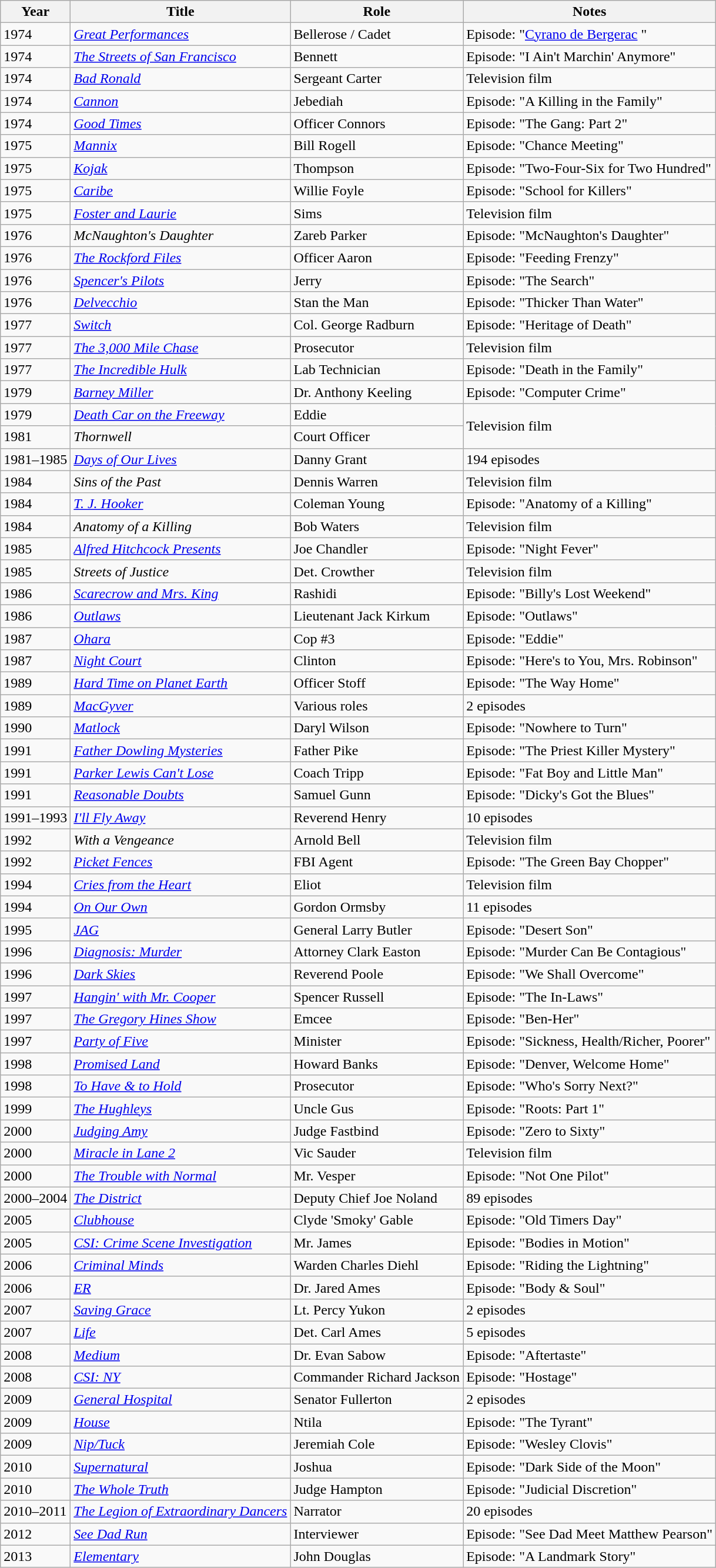<table class="wikitable sortable">
<tr>
<th>Year</th>
<th>Title</th>
<th>Role</th>
<th>Notes</th>
</tr>
<tr>
<td>1974</td>
<td><em><a href='#'>Great Performances</a></em></td>
<td>Bellerose / Cadet</td>
<td>Episode: "<a href='#'>Cyrano de Bergerac</a> "</td>
</tr>
<tr>
<td>1974</td>
<td><em><a href='#'>The Streets of San Francisco</a></em></td>
<td>Bennett</td>
<td>Episode: "I Ain't Marchin' Anymore"</td>
</tr>
<tr>
<td>1974</td>
<td><em><a href='#'>Bad Ronald</a></em></td>
<td>Sergeant Carter</td>
<td>Television film</td>
</tr>
<tr>
<td>1974</td>
<td><a href='#'><em>Cannon</em></a></td>
<td>Jebediah</td>
<td>Episode: "A Killing in the Family"</td>
</tr>
<tr>
<td>1974</td>
<td><em><a href='#'>Good Times</a></em></td>
<td>Officer Connors</td>
<td>Episode: "The Gang: Part 2"</td>
</tr>
<tr>
<td>1975</td>
<td><em><a href='#'>Mannix</a></em></td>
<td>Bill Rogell</td>
<td>Episode: "Chance Meeting"</td>
</tr>
<tr>
<td>1975</td>
<td><em><a href='#'>Kojak</a></em></td>
<td>Thompson</td>
<td>Episode: "Two-Four-Six for Two Hundred"</td>
</tr>
<tr>
<td>1975</td>
<td><a href='#'><em>Caribe</em></a></td>
<td>Willie Foyle</td>
<td>Episode: "School for Killers"</td>
</tr>
<tr>
<td>1975</td>
<td><em><a href='#'>Foster and Laurie</a></em></td>
<td>Sims</td>
<td>Television film</td>
</tr>
<tr>
<td>1976</td>
<td><em>McNaughton's Daughter</em></td>
<td>Zareb Parker</td>
<td>Episode: "McNaughton's Daughter"</td>
</tr>
<tr>
<td>1976</td>
<td><em><a href='#'>The Rockford Files</a></em></td>
<td>Officer Aaron</td>
<td>Episode: "Feeding Frenzy"</td>
</tr>
<tr>
<td>1976</td>
<td><em><a href='#'>Spencer's Pilots</a></em></td>
<td>Jerry</td>
<td>Episode: "The Search"</td>
</tr>
<tr>
<td>1976</td>
<td><a href='#'><em>Delvecchio</em></a></td>
<td>Stan the Man</td>
<td>Episode: "Thicker Than Water"</td>
</tr>
<tr>
<td>1977</td>
<td><a href='#'><em>Switch</em></a></td>
<td>Col. George Radburn</td>
<td>Episode: "Heritage of Death"</td>
</tr>
<tr>
<td>1977</td>
<td><em><a href='#'>The 3,000 Mile Chase</a></em></td>
<td>Prosecutor</td>
<td>Television film</td>
</tr>
<tr>
<td>1977</td>
<td><a href='#'><em>The Incredible Hulk</em></a></td>
<td>Lab Technician</td>
<td>Episode: "Death in the Family"</td>
</tr>
<tr>
<td>1979</td>
<td><em><a href='#'>Barney Miller</a></em></td>
<td>Dr. Anthony Keeling</td>
<td>Episode: "Computer Crime"</td>
</tr>
<tr>
<td>1979</td>
<td><em><a href='#'>Death Car on the Freeway</a></em></td>
<td>Eddie</td>
<td rowspan="2">Television film</td>
</tr>
<tr>
<td>1981</td>
<td><em>Thornwell</em></td>
<td>Court Officer</td>
</tr>
<tr>
<td>1981–1985</td>
<td><em><a href='#'>Days of Our Lives</a></em></td>
<td>Danny Grant</td>
<td>194 episodes</td>
</tr>
<tr>
<td>1984</td>
<td><em>Sins of the Past</em></td>
<td>Dennis Warren</td>
<td>Television film</td>
</tr>
<tr>
<td>1984</td>
<td><em><a href='#'>T. J. Hooker</a></em></td>
<td>Coleman Young</td>
<td>Episode: "Anatomy of a Killing"</td>
</tr>
<tr>
<td>1984</td>
<td><em>Anatomy of a Killing</em></td>
<td>Bob Waters</td>
<td>Television film</td>
</tr>
<tr>
<td>1985</td>
<td><a href='#'><em>Alfred Hitchcock Presents</em></a></td>
<td>Joe Chandler</td>
<td>Episode: "Night Fever"</td>
</tr>
<tr>
<td>1985</td>
<td><em>Streets of Justice</em></td>
<td>Det. Crowther</td>
<td>Television film</td>
</tr>
<tr>
<td>1986</td>
<td><em><a href='#'>Scarecrow and Mrs. King</a></em></td>
<td>Rashidi</td>
<td>Episode: "Billy's Lost Weekend"</td>
</tr>
<tr>
<td>1986</td>
<td><a href='#'><em>Outlaws</em></a></td>
<td>Lieutenant Jack Kirkum</td>
<td>Episode: "Outlaws"</td>
</tr>
<tr>
<td>1987</td>
<td><a href='#'><em>Ohara</em></a></td>
<td>Cop #3</td>
<td>Episode: "Eddie"</td>
</tr>
<tr>
<td>1987</td>
<td><em><a href='#'>Night Court</a></em></td>
<td>Clinton</td>
<td>Episode: "Here's to You, Mrs. Robinson"</td>
</tr>
<tr>
<td>1989</td>
<td><em><a href='#'>Hard Time on Planet Earth</a></em></td>
<td>Officer Stoff</td>
<td>Episode: "The Way Home"</td>
</tr>
<tr>
<td>1989</td>
<td><a href='#'><em>MacGyver</em></a></td>
<td>Various roles</td>
<td>2 episodes</td>
</tr>
<tr>
<td>1990</td>
<td><a href='#'><em>Matlock</em></a></td>
<td>Daryl Wilson</td>
<td>Episode: "Nowhere to Turn"</td>
</tr>
<tr>
<td>1991</td>
<td><em><a href='#'>Father Dowling Mysteries</a></em></td>
<td>Father Pike</td>
<td>Episode: "The Priest Killer Mystery"</td>
</tr>
<tr>
<td>1991</td>
<td><em><a href='#'>Parker Lewis Can't Lose</a></em></td>
<td>Coach Tripp</td>
<td>Episode: "Fat Boy and Little Man"</td>
</tr>
<tr>
<td>1991</td>
<td><em><a href='#'>Reasonable Doubts</a></em></td>
<td>Samuel Gunn</td>
<td>Episode: "Dicky's Got the Blues"</td>
</tr>
<tr>
<td>1991–1993</td>
<td><a href='#'><em>I'll Fly Away</em></a></td>
<td>Reverend Henry</td>
<td>10 episodes</td>
</tr>
<tr>
<td>1992</td>
<td><em>With a Vengeance</em></td>
<td>Arnold Bell</td>
<td>Television film</td>
</tr>
<tr>
<td>1992</td>
<td><em><a href='#'>Picket Fences</a></em></td>
<td>FBI Agent</td>
<td>Episode: "The Green Bay Chopper"</td>
</tr>
<tr>
<td>1994</td>
<td><em><a href='#'>Cries from the Heart</a></em></td>
<td>Eliot</td>
<td>Television film</td>
</tr>
<tr>
<td>1994</td>
<td><a href='#'><em>On Our Own</em></a></td>
<td>Gordon Ormsby</td>
<td>11 episodes</td>
</tr>
<tr>
<td>1995</td>
<td><a href='#'><em>JAG</em></a></td>
<td>General Larry Butler</td>
<td>Episode: "Desert Son"</td>
</tr>
<tr>
<td>1996</td>
<td><em><a href='#'>Diagnosis: Murder</a></em></td>
<td>Attorney Clark Easton</td>
<td>Episode: "Murder Can Be Contagious"</td>
</tr>
<tr>
<td>1996</td>
<td><em><a href='#'>Dark Skies</a></em></td>
<td>Reverend Poole</td>
<td>Episode: "We Shall Overcome"</td>
</tr>
<tr>
<td>1997</td>
<td><em><a href='#'>Hangin' with Mr. Cooper</a></em></td>
<td>Spencer Russell</td>
<td>Episode: "The In-Laws"</td>
</tr>
<tr>
<td>1997</td>
<td><em><a href='#'>The Gregory Hines Show</a></em></td>
<td>Emcee</td>
<td>Episode: "Ben-Her"</td>
</tr>
<tr>
<td>1997</td>
<td><em><a href='#'>Party of Five</a></em></td>
<td>Minister</td>
<td>Episode: "Sickness, Health/Richer, Poorer"</td>
</tr>
<tr>
<td>1998</td>
<td><a href='#'><em>Promised Land</em></a></td>
<td>Howard Banks</td>
<td>Episode: "Denver, Welcome Home"</td>
</tr>
<tr>
<td>1998</td>
<td><a href='#'><em>To Have & to Hold</em></a></td>
<td>Prosecutor</td>
<td>Episode: "Who's Sorry Next?"</td>
</tr>
<tr>
<td>1999</td>
<td><em><a href='#'>The Hughleys</a></em></td>
<td>Uncle Gus</td>
<td>Episode: "Roots: Part 1"</td>
</tr>
<tr>
<td>2000</td>
<td><em><a href='#'>Judging Amy</a></em></td>
<td>Judge Fastbind</td>
<td>Episode: "Zero to Sixty"</td>
</tr>
<tr>
<td>2000</td>
<td><em><a href='#'>Miracle in Lane 2</a></em></td>
<td>Vic Sauder</td>
<td>Television film</td>
</tr>
<tr>
<td>2000</td>
<td><a href='#'><em>The Trouble with Normal</em></a></td>
<td>Mr. Vesper</td>
<td>Episode: "Not One Pilot"</td>
</tr>
<tr>
<td>2000–2004</td>
<td><em><a href='#'>The District</a></em></td>
<td>Deputy Chief Joe Noland</td>
<td>89 episodes</td>
</tr>
<tr>
<td>2005</td>
<td><a href='#'><em>Clubhouse</em></a></td>
<td>Clyde 'Smoky' Gable</td>
<td>Episode: "Old Timers Day"</td>
</tr>
<tr>
<td>2005</td>
<td><em><a href='#'>CSI: Crime Scene Investigation</a></em></td>
<td>Mr. James</td>
<td>Episode: "Bodies in Motion"</td>
</tr>
<tr>
<td>2006</td>
<td><em><a href='#'>Criminal Minds</a></em></td>
<td>Warden Charles Diehl</td>
<td>Episode: "Riding the Lightning"</td>
</tr>
<tr>
<td>2006</td>
<td><a href='#'><em>ER</em></a></td>
<td>Dr. Jared Ames</td>
<td>Episode: "Body & Soul"</td>
</tr>
<tr>
<td>2007</td>
<td><a href='#'><em>Saving Grace</em></a></td>
<td>Lt. Percy Yukon</td>
<td>2 episodes</td>
</tr>
<tr>
<td>2007</td>
<td><a href='#'><em>Life</em></a></td>
<td>Det. Carl Ames</td>
<td>5 episodes</td>
</tr>
<tr>
<td>2008</td>
<td><a href='#'><em>Medium</em></a></td>
<td>Dr. Evan Sabow</td>
<td>Episode: "Aftertaste"</td>
</tr>
<tr>
<td>2008</td>
<td><em><a href='#'>CSI: NY</a></em></td>
<td>Commander Richard Jackson</td>
<td>Episode: "Hostage"</td>
</tr>
<tr>
<td>2009</td>
<td><em><a href='#'>General Hospital</a></em></td>
<td>Senator Fullerton</td>
<td>2 episodes</td>
</tr>
<tr>
<td>2009</td>
<td><a href='#'><em>House</em></a></td>
<td>Ntila</td>
<td>Episode: "The Tyrant"</td>
</tr>
<tr>
<td>2009</td>
<td><em><a href='#'>Nip/Tuck</a></em></td>
<td>Jeremiah Cole</td>
<td>Episode: "Wesley Clovis"</td>
</tr>
<tr>
<td>2010</td>
<td><a href='#'><em>Supernatural</em></a></td>
<td>Joshua</td>
<td>Episode: "Dark Side of the Moon"</td>
</tr>
<tr>
<td>2010</td>
<td><a href='#'><em>The Whole Truth</em></a></td>
<td>Judge Hampton</td>
<td>Episode: "Judicial Discretion"</td>
</tr>
<tr>
<td>2010–2011</td>
<td><em><a href='#'>The Legion of Extraordinary Dancers</a></em></td>
<td>Narrator</td>
<td>20 episodes</td>
</tr>
<tr>
<td>2012</td>
<td><em><a href='#'>See Dad Run</a></em></td>
<td>Interviewer</td>
<td>Episode: "See Dad Meet Matthew Pearson"</td>
</tr>
<tr>
<td>2013</td>
<td><a href='#'><em>Elementary</em></a></td>
<td>John Douglas</td>
<td>Episode: "A Landmark Story"</td>
</tr>
</table>
